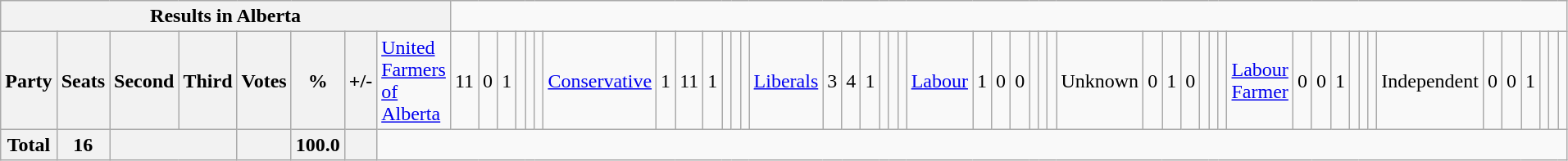<table class="wikitable">
<tr>
<th colspan=9>Results in Alberta</th>
</tr>
<tr>
<th colspan=2>Party</th>
<th>Seats</th>
<th>Second</th>
<th>Third</th>
<th>Votes</th>
<th>%</th>
<th>+/-<br></th>
<td><a href='#'>United Farmers of Alberta</a></td>
<td align="right">11</td>
<td align="right">0</td>
<td align="right">1</td>
<td align="right"></td>
<td align="right"></td>
<td align="right"><br></td>
<td><a href='#'>Conservative</a></td>
<td align="right">1</td>
<td align="right">11</td>
<td align="right">1</td>
<td align="right"></td>
<td align="right"></td>
<td align="right"><br></td>
<td><a href='#'>Liberals</a></td>
<td align="right">3</td>
<td align="right">4</td>
<td align="right">1</td>
<td align="right"></td>
<td align="right"></td>
<td align="right"><br></td>
<td><a href='#'>Labour</a></td>
<td align="right">1</td>
<td align="right">0</td>
<td align="right">0</td>
<td align="right"></td>
<td align="right"></td>
<td align="right"><br></td>
<td>Unknown</td>
<td align="right">0</td>
<td align="right">1</td>
<td align="right">0</td>
<td align="right"></td>
<td align="right"></td>
<td align="right"><br></td>
<td><a href='#'>Labour Farmer</a></td>
<td align="right">0</td>
<td align="right">0</td>
<td align="right">1</td>
<td align="right"></td>
<td align="right"></td>
<td align="right"><br></td>
<td>Independent</td>
<td align="right">0</td>
<td align="right">0</td>
<td align="right">1</td>
<td align="right"></td>
<td align="right"></td>
<td align="right"></td>
</tr>
<tr>
<th colspan="2">Total</th>
<th>16</th>
<th colspan="2"></th>
<th></th>
<th>100.0</th>
<th></th>
</tr>
</table>
